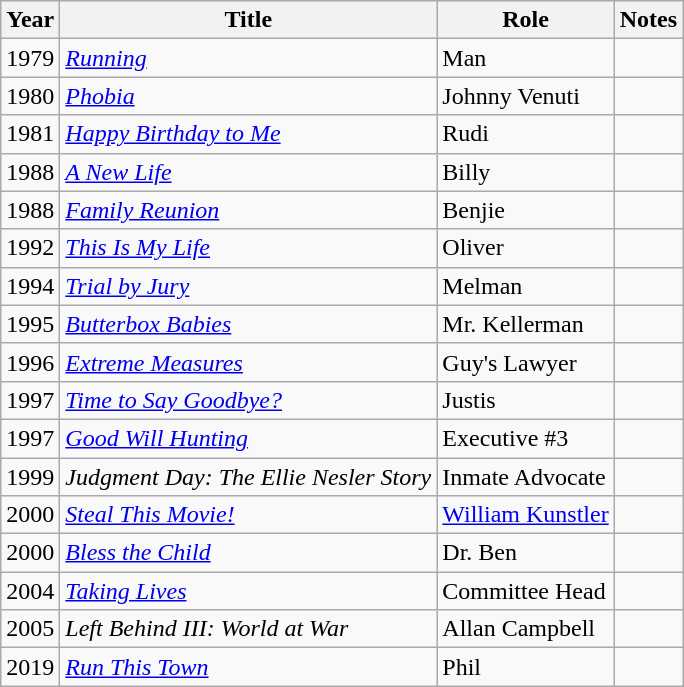<table class="wikitable sortable">
<tr>
<th>Year</th>
<th>Title</th>
<th>Role</th>
<th class="unsortable">Notes</th>
</tr>
<tr>
<td>1979</td>
<td><a href='#'><em>Running</em></a></td>
<td>Man</td>
<td></td>
</tr>
<tr>
<td>1980</td>
<td><a href='#'><em>Phobia</em></a></td>
<td>Johnny Venuti</td>
<td></td>
</tr>
<tr>
<td>1981</td>
<td><a href='#'><em>Happy Birthday to Me</em></a></td>
<td>Rudi</td>
<td></td>
</tr>
<tr>
<td>1988</td>
<td data-sort-value="New Life, A"><a href='#'><em>A New Life</em></a></td>
<td>Billy</td>
<td></td>
</tr>
<tr>
<td>1988</td>
<td><a href='#'><em>Family Reunion</em></a></td>
<td>Benjie</td>
<td></td>
</tr>
<tr>
<td>1992</td>
<td><a href='#'><em>This Is My Life</em></a></td>
<td>Oliver</td>
<td></td>
</tr>
<tr>
<td>1994</td>
<td><a href='#'><em>Trial by Jury</em></a></td>
<td>Melman</td>
<td></td>
</tr>
<tr>
<td>1995</td>
<td><em><a href='#'>Butterbox Babies</a></em></td>
<td>Mr. Kellerman</td>
<td></td>
</tr>
<tr>
<td>1996</td>
<td><em><a href='#'>Extreme Measures</a></em></td>
<td>Guy's Lawyer</td>
<td></td>
</tr>
<tr>
<td>1997</td>
<td><em><a href='#'>Time to Say Goodbye?</a></em></td>
<td>Justis</td>
<td></td>
</tr>
<tr>
<td>1997</td>
<td><em><a href='#'>Good Will Hunting</a></em></td>
<td>Executive #3</td>
<td></td>
</tr>
<tr>
<td>1999</td>
<td><em>Judgment Day: The Ellie Nesler Story</em></td>
<td>Inmate Advocate</td>
<td></td>
</tr>
<tr>
<td>2000</td>
<td><em><a href='#'>Steal This Movie!</a></em></td>
<td><a href='#'>William Kunstler</a></td>
<td></td>
</tr>
<tr>
<td>2000</td>
<td><em><a href='#'>Bless the Child</a></em></td>
<td>Dr. Ben</td>
<td></td>
</tr>
<tr>
<td>2004</td>
<td><a href='#'><em>Taking Lives</em></a></td>
<td>Committee Head</td>
<td></td>
</tr>
<tr>
<td>2005</td>
<td><em>Left Behind III: World at War</em></td>
<td>Allan Campbell</td>
<td></td>
</tr>
<tr>
<td>2019</td>
<td><a href='#'><em>Run This Town</em></a></td>
<td>Phil</td>
<td></td>
</tr>
</table>
